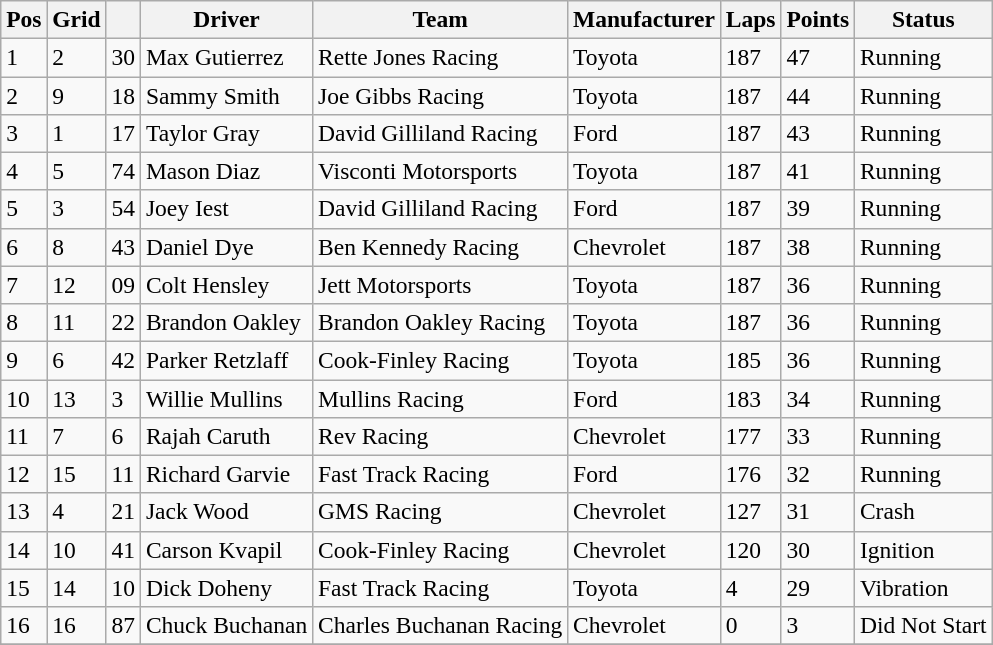<table class="wikitable" style="font-size:98%">
<tr>
<th>Pos</th>
<th>Grid</th>
<th></th>
<th>Driver</th>
<th>Team</th>
<th>Manufacturer</th>
<th>Laps</th>
<th>Points</th>
<th>Status</th>
</tr>
<tr>
<td>1</td>
<td>2</td>
<td>30</td>
<td>Max Gutierrez</td>
<td>Rette Jones Racing</td>
<td>Toyota</td>
<td>187</td>
<td>47</td>
<td>Running</td>
</tr>
<tr>
<td>2</td>
<td>9</td>
<td>18</td>
<td>Sammy Smith</td>
<td>Joe Gibbs Racing</td>
<td>Toyota</td>
<td>187</td>
<td>44</td>
<td>Running</td>
</tr>
<tr>
<td>3</td>
<td>1</td>
<td>17</td>
<td>Taylor Gray</td>
<td>David Gilliland Racing</td>
<td>Ford</td>
<td>187</td>
<td>43</td>
<td>Running</td>
</tr>
<tr>
<td>4</td>
<td>5</td>
<td>74</td>
<td>Mason Diaz</td>
<td>Visconti Motorsports</td>
<td>Toyota</td>
<td>187</td>
<td>41</td>
<td>Running</td>
</tr>
<tr>
<td>5</td>
<td>3</td>
<td>54</td>
<td>Joey Iest</td>
<td>David Gilliland Racing</td>
<td>Ford</td>
<td>187</td>
<td>39</td>
<td>Running</td>
</tr>
<tr>
<td>6</td>
<td>8</td>
<td>43</td>
<td>Daniel Dye</td>
<td>Ben Kennedy Racing</td>
<td>Chevrolet</td>
<td>187</td>
<td>38</td>
<td>Running</td>
</tr>
<tr>
<td>7</td>
<td>12</td>
<td>09</td>
<td>Colt Hensley</td>
<td>Jett Motorsports</td>
<td>Toyota</td>
<td>187</td>
<td>36</td>
<td>Running</td>
</tr>
<tr>
<td>8</td>
<td>11</td>
<td>22</td>
<td>Brandon Oakley</td>
<td>Brandon Oakley Racing</td>
<td>Toyota</td>
<td>187</td>
<td>36</td>
<td>Running</td>
</tr>
<tr>
<td>9</td>
<td>6</td>
<td>42</td>
<td>Parker Retzlaff</td>
<td>Cook-Finley Racing</td>
<td>Toyota</td>
<td>185</td>
<td>36</td>
<td>Running</td>
</tr>
<tr>
<td>10</td>
<td>13</td>
<td>3</td>
<td>Willie Mullins</td>
<td>Mullins Racing</td>
<td>Ford</td>
<td>183</td>
<td>34</td>
<td>Running</td>
</tr>
<tr>
<td>11</td>
<td>7</td>
<td>6</td>
<td>Rajah Caruth</td>
<td>Rev Racing</td>
<td>Chevrolet</td>
<td>177</td>
<td>33</td>
<td>Running</td>
</tr>
<tr>
<td>12</td>
<td>15</td>
<td>11</td>
<td>Richard Garvie</td>
<td>Fast Track Racing</td>
<td>Ford</td>
<td>176</td>
<td>32</td>
<td>Running</td>
</tr>
<tr>
<td>13</td>
<td>4</td>
<td>21</td>
<td>Jack Wood</td>
<td>GMS Racing</td>
<td>Chevrolet</td>
<td>127</td>
<td>31</td>
<td>Crash</td>
</tr>
<tr>
<td>14</td>
<td>10</td>
<td>41</td>
<td>Carson Kvapil</td>
<td>Cook-Finley Racing</td>
<td>Chevrolet</td>
<td>120</td>
<td>30</td>
<td>Ignition</td>
</tr>
<tr>
<td>15</td>
<td>14</td>
<td>10</td>
<td>Dick Doheny</td>
<td>Fast Track Racing</td>
<td>Toyota</td>
<td>4</td>
<td>29</td>
<td>Vibration</td>
</tr>
<tr>
<td>16</td>
<td>16</td>
<td>87</td>
<td>Chuck Buchanan</td>
<td>Charles Buchanan Racing</td>
<td>Chevrolet</td>
<td>0</td>
<td>3</td>
<td>Did Not Start</td>
</tr>
<tr>
</tr>
</table>
